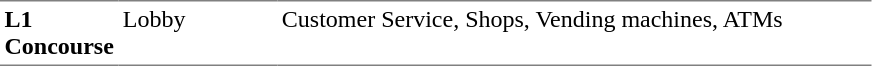<table table border=0 cellspacing=0 cellpadding=3>
<tr>
<td style="border-bottom:solid 1px gray; border-top:solid 1px gray;" valign=top width=50><strong>L1<br>Concourse</strong></td>
<td style="border-bottom:solid 1px gray; border-top:solid 1px gray;" valign=top width=100>Lobby</td>
<td style="border-bottom:solid 1px gray; border-top:solid 1px gray;" valign=top width=390>Customer Service, Shops, Vending machines, ATMs</td>
</tr>
</table>
